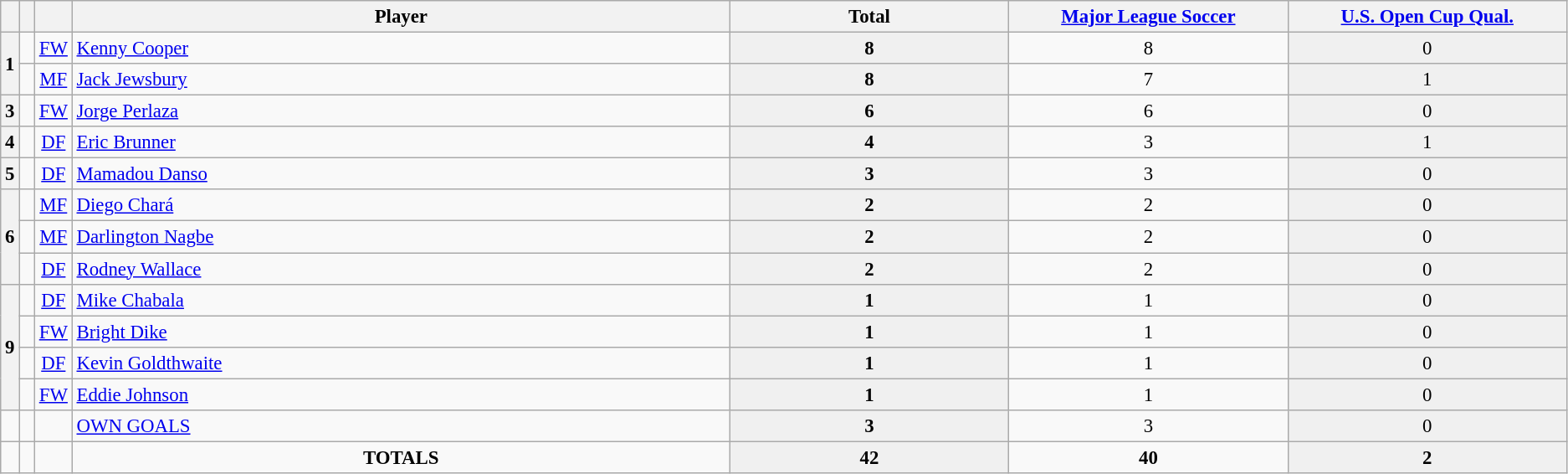<table class="wikitable" style="font-size:95%; text-align:center;">
<tr>
<th width="1%"></th>
<th width="1%"></th>
<th width="1%"></th>
<th width="42%">Player</th>
<th width=80>Total</th>
<th width=80><a href='#'>Major League Soccer</a></th>
<th width=80><a href='#'>U.S. Open Cup Qual.</a></th>
</tr>
<tr>
<th rowspan="2"><strong>1</strong></th>
<td></td>
<td><a href='#'>FW</a></td>
<td style="text-align: left;"><a href='#'>Kenny Cooper</a></td>
<td style="background: #F0F0F0;"><strong>8</strong></td>
<td>8</td>
<td style="background: #F0F0F0;">0</td>
</tr>
<tr>
<td></td>
<td><a href='#'>MF</a></td>
<td style="text-align: left;"><a href='#'>Jack Jewsbury</a></td>
<td style="background: #F0F0F0;"><strong>8</strong></td>
<td>7</td>
<td style="background: #F0F0F0;">1</td>
</tr>
<tr>
<th rowspan="1"><strong>3</strong></th>
<td></td>
<td><a href='#'>FW</a></td>
<td style="text-align: left;"><a href='#'>Jorge Perlaza</a></td>
<td style="background: #F0F0F0;"><strong>6</strong></td>
<td>6</td>
<td style="background: #F0F0F0;">0</td>
</tr>
<tr>
<th rowspan="1"><strong>4</strong></th>
<td></td>
<td><a href='#'>DF</a></td>
<td style="text-align: left;"><a href='#'>Eric Brunner</a></td>
<td style="background: #F0F0F0;"><strong>4</strong></td>
<td>3</td>
<td style="background: #F0F0F0;">1</td>
</tr>
<tr>
<th rowspan="1"><strong>5</strong></th>
<td></td>
<td><a href='#'>DF</a></td>
<td style="text-align: left;"><a href='#'>Mamadou Danso</a></td>
<td style="background: #F0F0F0;"><strong>3</strong></td>
<td>3</td>
<td style="background: #F0F0F0;">0</td>
</tr>
<tr>
<th rowspan="3"><strong>6</strong></th>
<td></td>
<td><a href='#'>MF</a></td>
<td style="text-align: left;"><a href='#'>Diego Chará</a></td>
<td style="background: #F0F0F0;"><strong>2</strong></td>
<td>2</td>
<td style="background: #F0F0F0;">0</td>
</tr>
<tr>
<td></td>
<td><a href='#'>MF</a></td>
<td style="text-align: left;"><a href='#'>Darlington Nagbe</a></td>
<td style="background: #F0F0F0;"><strong>2</strong></td>
<td>2</td>
<td style="background: #F0F0F0;">0</td>
</tr>
<tr>
<td></td>
<td><a href='#'>DF</a></td>
<td style="text-align: left;"><a href='#'>Rodney Wallace</a></td>
<td style="background: #F0F0F0;"><strong>2</strong></td>
<td>2</td>
<td style="background: #F0F0F0;">0</td>
</tr>
<tr>
<th rowspan="4"><strong>9</strong></th>
<td></td>
<td><a href='#'>DF</a></td>
<td style="text-align: left;"><a href='#'>Mike Chabala</a></td>
<td style="background: #F0F0F0;"><strong>1</strong></td>
<td>1</td>
<td style="background: #F0F0F0;">0</td>
</tr>
<tr>
<td></td>
<td><a href='#'>FW</a></td>
<td style="text-align: left;"><a href='#'>Bright Dike</a></td>
<td style="background: #F0F0F0;"><strong>1</strong></td>
<td>1</td>
<td style="background: #F0F0F0;">0</td>
</tr>
<tr>
<td></td>
<td><a href='#'>DF</a></td>
<td style="text-align: left;"><a href='#'>Kevin Goldthwaite</a></td>
<td style="background: #F0F0F0;"><strong>1</strong></td>
<td>1</td>
<td style="background: #F0F0F0;">0</td>
</tr>
<tr>
<td></td>
<td><a href='#'>FW</a></td>
<td style="text-align: left;"><a href='#'>Eddie Johnson</a></td>
<td style="background: #F0F0F0;"><strong>1</strong></td>
<td>1</td>
<td style="background: #F0F0F0;">0</td>
</tr>
<tr>
<td></td>
<td></td>
<td></td>
<td style="text-align: left;"><a href='#'>OWN GOALS</a></td>
<td style="background: #F0F0F0;"><strong>3</strong></td>
<td>3</td>
<td style="background: #F0F0F0;">0</td>
</tr>
<tr>
<td></td>
<td></td>
<td></td>
<td><strong>TOTALS</strong></td>
<td style="background: #F0F0F0;"><strong>42</strong></td>
<td><strong>40</strong></td>
<td style="background: #F0F0F0;"><strong>2</strong></td>
</tr>
</table>
